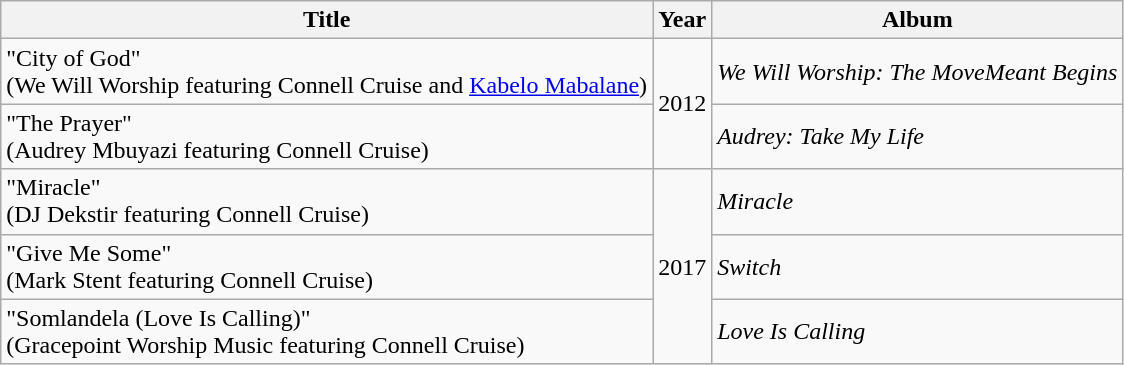<table class="wikitable">
<tr>
<th>Title</th>
<th>Year</th>
<th>Album</th>
</tr>
<tr>
<td>"City of God"<br>(We Will Worship featuring Connell Cruise and <a href='#'>Kabelo Mabalane</a>)</td>
<td rowspan="2">2012</td>
<td><em>We Will Worship: The MoveMeant Begins</em></td>
</tr>
<tr>
<td>"The Prayer"<br>(Audrey Mbuyazi featuring Connell Cruise)</td>
<td><em>Audrey: Take My Life</em></td>
</tr>
<tr>
<td>"Miracle"<br>(DJ Dekstir featuring Connell Cruise)</td>
<td rowspan="3">2017</td>
<td><em>Miracle</em></td>
</tr>
<tr>
<td>"Give Me Some"<br>(Mark Stent featuring Connell Cruise)</td>
<td><em>Switch</em></td>
</tr>
<tr>
<td>"Somlandela (Love Is Calling)"<br>(Gracepoint Worship Music featuring Connell Cruise)</td>
<td><em>Love Is Calling</em></td>
</tr>
</table>
